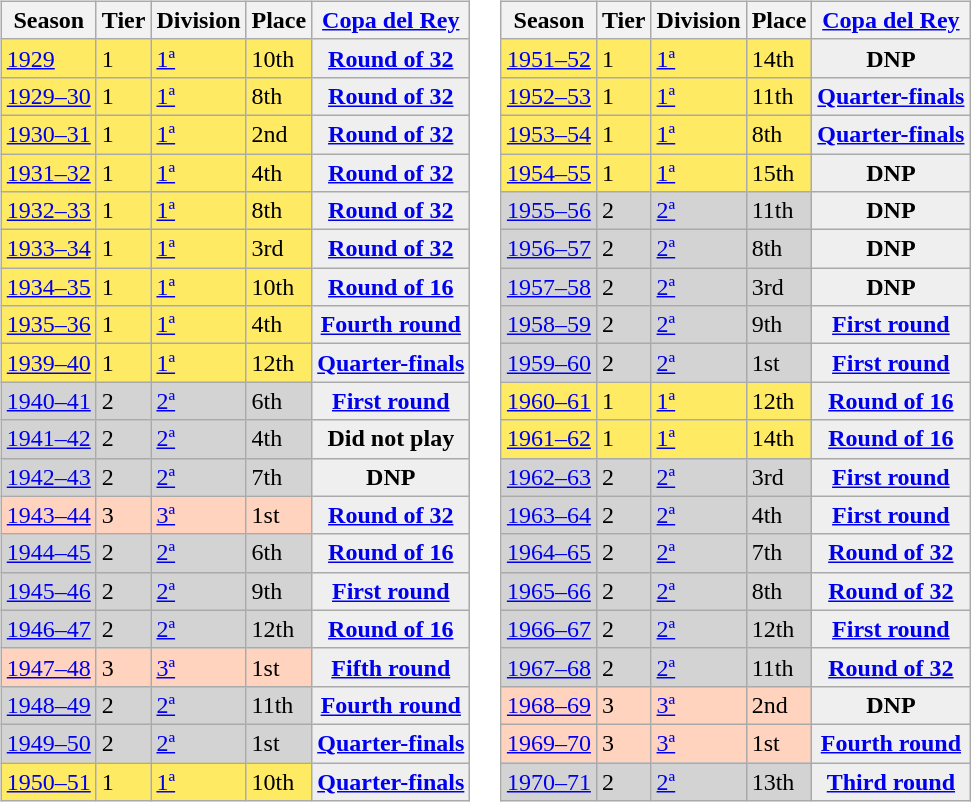<table>
<tr>
<td valign="top"><br><table class="wikitable">
<tr style="background:#f0f6fa;">
<th>Season</th>
<th>Tier</th>
<th>Division</th>
<th>Place</th>
<th><a href='#'>Copa del Rey</a></th>
</tr>
<tr>
<td style="background:#FFEA64;"><a href='#'>1929</a></td>
<td style="background:#FFEA64;">1</td>
<td style="background:#FFEA64;"><a href='#'>1ª</a></td>
<td style="background:#FFEA64;">10th</td>
<th style="background:#efefef;"><a href='#'>Round of 32</a></th>
</tr>
<tr>
<td style="background:#FFEA64;"><a href='#'>1929–30</a></td>
<td style="background:#FFEA64;">1</td>
<td style="background:#FFEA64;"><a href='#'>1ª</a></td>
<td style="background:#FFEA64;">8th</td>
<th style="background:#efefef;"><a href='#'>Round of 32</a></th>
</tr>
<tr>
<td style="background:#FFEA64;"><a href='#'>1930–31</a></td>
<td style="background:#FFEA64;">1</td>
<td style="background:#FFEA64;"><a href='#'>1ª</a></td>
<td style="background:#FFEA64;">2nd</td>
<th style="background:#efefef;"><a href='#'>Round of 32</a></th>
</tr>
<tr>
<td style="background:#FFEA64;"><a href='#'>1931–32</a></td>
<td style="background:#FFEA64;">1</td>
<td style="background:#FFEA64;"><a href='#'>1ª</a></td>
<td style="background:#FFEA64;">4th</td>
<th style="background:#efefef;"><a href='#'>Round of 32</a></th>
</tr>
<tr>
<td style="background:#FFEA64;"><a href='#'>1932–33</a></td>
<td style="background:#FFEA64;">1</td>
<td style="background:#FFEA64;"><a href='#'>1ª</a></td>
<td style="background:#FFEA64;">8th</td>
<th style="background:#efefef;"><a href='#'>Round of 32</a></th>
</tr>
<tr>
<td style="background:#FFEA64;"><a href='#'>1933–34</a></td>
<td style="background:#FFEA64;">1</td>
<td style="background:#FFEA64;"><a href='#'>1ª</a></td>
<td style="background:#FFEA64;">3rd</td>
<th style="background:#efefef;"><a href='#'>Round of 32</a></th>
</tr>
<tr>
<td style="background:#FFEA64;"><a href='#'>1934–35</a></td>
<td style="background:#FFEA64;">1</td>
<td style="background:#FFEA64;"><a href='#'>1ª</a></td>
<td style="background:#FFEA64;">10th</td>
<th style="background:#efefef;"><a href='#'>Round of 16</a></th>
</tr>
<tr>
<td style="background:#FFEA64;"><a href='#'>1935–36</a></td>
<td style="background:#FFEA64;">1</td>
<td style="background:#FFEA64;"><a href='#'>1ª</a></td>
<td style="background:#FFEA64;">4th</td>
<th style="background:#efefef;"><a href='#'>Fourth round</a></th>
</tr>
<tr>
<td style="background:#FFEA64;"><a href='#'>1939–40</a></td>
<td style="background:#FFEA64;">1</td>
<td style="background:#FFEA64;"><a href='#'>1ª</a></td>
<td style="background:#FFEA64;">12th</td>
<th style="background:#efefef;"><a href='#'>Quarter-finals</a></th>
</tr>
<tr>
<td style="background:#D3D3D3;"><a href='#'>1940–41</a></td>
<td style="background:#D3D3D3;">2</td>
<td style="background:#D3D3D3;"><a href='#'>2ª</a></td>
<td style="background:#D3D3D3;">6th</td>
<th style="background:#efefef;"><a href='#'>First round</a></th>
</tr>
<tr>
<td style="background:#D3D3D3;"><a href='#'>1941–42</a></td>
<td style="background:#D3D3D3;">2</td>
<td style="background:#D3D3D3;"><a href='#'>2ª</a></td>
<td style="background:#D3D3D3;">4th</td>
<th style="background:#efefef;">Did not play</th>
</tr>
<tr>
<td style="background:#D3D3D3;"><a href='#'>1942–43</a></td>
<td style="background:#D3D3D3;">2</td>
<td style="background:#D3D3D3;"><a href='#'>2ª</a></td>
<td style="background:#D3D3D3;">7th</td>
<th style="background:#efefef;">DNP</th>
</tr>
<tr>
<td style="background:#FFD3BD;"><a href='#'>1943–44</a></td>
<td style="background:#FFD3BD;">3</td>
<td style="background:#FFD3BD;"><a href='#'>3ª</a></td>
<td style="background:#FFD3BD;">1st</td>
<th style="background:#efefef;"><a href='#'>Round of 32</a></th>
</tr>
<tr>
<td style="background:#D3D3D3;"><a href='#'>1944–45</a></td>
<td style="background:#D3D3D3;">2</td>
<td style="background:#D3D3D3;"><a href='#'>2ª</a></td>
<td style="background:#D3D3D3;">6th</td>
<th style="background:#efefef;"><a href='#'>Round of 16</a></th>
</tr>
<tr>
<td style="background:#D3D3D3;"><a href='#'>1945–46</a></td>
<td style="background:#D3D3D3;">2</td>
<td style="background:#D3D3D3;"><a href='#'>2ª</a></td>
<td style="background:#D3D3D3;">9th</td>
<th style="background:#efefef;"><a href='#'>First round</a></th>
</tr>
<tr>
<td style="background:#D3D3D3;"><a href='#'>1946–47</a></td>
<td style="background:#D3D3D3;">2</td>
<td style="background:#D3D3D3;"><a href='#'>2ª</a></td>
<td style="background:#D3D3D3;">12th</td>
<th style="background:#efefef;"><a href='#'>Round of 16</a></th>
</tr>
<tr>
<td style="background:#FFD3BD;"><a href='#'>1947–48</a></td>
<td style="background:#FFD3BD;">3</td>
<td style="background:#FFD3BD;"><a href='#'>3ª</a></td>
<td style="background:#FFD3BD;">1st</td>
<th style="background:#efefef;"><a href='#'>Fifth round</a></th>
</tr>
<tr>
<td style="background:#D3D3D3;"><a href='#'>1948–49</a></td>
<td style="background:#D3D3D3;">2</td>
<td style="background:#D3D3D3;"><a href='#'>2ª</a></td>
<td style="background:#D3D3D3;">11th</td>
<th style="background:#efefef;"><a href='#'>Fourth round</a></th>
</tr>
<tr>
<td style="background:#D3D3D3;"><a href='#'>1949–50</a></td>
<td style="background:#D3D3D3;">2</td>
<td style="background:#D3D3D3;"><a href='#'>2ª</a></td>
<td style="background:#D3D3D3;">1st</td>
<th style="background:#efefef;"><a href='#'>Quarter-finals</a></th>
</tr>
<tr>
<td style="background:#FFEA64;"><a href='#'>1950–51</a></td>
<td style="background:#FFEA64;">1</td>
<td style="background:#FFEA64;"><a href='#'>1ª</a></td>
<td style="background:#FFEA64;">10th</td>
<th style="background:#efefef;"><a href='#'>Quarter-finals</a></th>
</tr>
</table>
</td>
<td valign="top"><br><table class="wikitable">
<tr style="background:#f0f6fa;">
<th>Season</th>
<th>Tier</th>
<th>Division</th>
<th>Place</th>
<th><a href='#'>Copa del Rey</a></th>
</tr>
<tr>
<td style="background:#FFEA64;"><a href='#'>1951–52</a></td>
<td style="background:#FFEA64;">1</td>
<td style="background:#FFEA64;"><a href='#'>1ª</a></td>
<td style="background:#FFEA64;">14th</td>
<th style="background:#efefef;">DNP</th>
</tr>
<tr>
<td style="background:#FFEA64;"><a href='#'>1952–53</a></td>
<td style="background:#FFEA64;">1</td>
<td style="background:#FFEA64;"><a href='#'>1ª</a></td>
<td style="background:#FFEA64;">11th</td>
<th style="background:#efefef;"><a href='#'>Quarter-finals</a></th>
</tr>
<tr>
<td style="background:#FFEA64;"><a href='#'>1953–54</a></td>
<td style="background:#FFEA64;">1</td>
<td style="background:#FFEA64;"><a href='#'>1ª</a></td>
<td style="background:#FFEA64;">8th</td>
<th style="background:#efefef;"><a href='#'>Quarter-finals</a></th>
</tr>
<tr>
<td style="background:#FFEA64;"><a href='#'>1954–55</a></td>
<td style="background:#FFEA64;">1</td>
<td style="background:#FFEA64;"><a href='#'>1ª</a></td>
<td style="background:#FFEA64;">15th</td>
<th style="background:#efefef;">DNP</th>
</tr>
<tr>
<td style="background:#D3D3D3;"><a href='#'>1955–56</a></td>
<td style="background:#D3D3D3;">2</td>
<td style="background:#D3D3D3;"><a href='#'>2ª</a></td>
<td style="background:#D3D3D3;">11th</td>
<th style="background:#efefef;">DNP</th>
</tr>
<tr>
<td style="background:#D3D3D3;"><a href='#'>1956–57</a></td>
<td style="background:#D3D3D3;">2</td>
<td style="background:#D3D3D3;"><a href='#'>2ª</a></td>
<td style="background:#D3D3D3;">8th</td>
<th style="background:#efefef;">DNP</th>
</tr>
<tr>
<td style="background:#D3D3D3;"><a href='#'>1957–58</a></td>
<td style="background:#D3D3D3;">2</td>
<td style="background:#D3D3D3;"><a href='#'>2ª</a></td>
<td style="background:#D3D3D3;">3rd</td>
<th style="background:#efefef;">DNP</th>
</tr>
<tr>
<td style="background:#D3D3D3;"><a href='#'>1958–59</a></td>
<td style="background:#D3D3D3;">2</td>
<td style="background:#D3D3D3;"><a href='#'>2ª</a></td>
<td style="background:#D3D3D3;">9th</td>
<th style="background:#efefef;"><a href='#'>First round</a></th>
</tr>
<tr>
<td style="background:#D3D3D3;"><a href='#'>1959–60</a></td>
<td style="background:#D3D3D3;">2</td>
<td style="background:#D3D3D3;"><a href='#'>2ª</a></td>
<td style="background:#D3D3D3;">1st</td>
<th style="background:#efefef;"><a href='#'>First round</a></th>
</tr>
<tr>
<td style="background:#FFEA64;"><a href='#'>1960–61</a></td>
<td style="background:#FFEA64;">1</td>
<td style="background:#FFEA64;"><a href='#'>1ª</a></td>
<td style="background:#FFEA64;">12th</td>
<th style="background:#efefef;"><a href='#'>Round of 16</a></th>
</tr>
<tr>
<td style="background:#FFEA64;"><a href='#'>1961–62</a></td>
<td style="background:#FFEA64;">1</td>
<td style="background:#FFEA64;"><a href='#'>1ª</a></td>
<td style="background:#FFEA64;">14th</td>
<th style="background:#efefef;"><a href='#'>Round of 16</a></th>
</tr>
<tr>
<td style="background:#D3D3D3;"><a href='#'>1962–63</a></td>
<td style="background:#D3D3D3;">2</td>
<td style="background:#D3D3D3;"><a href='#'>2ª</a></td>
<td style="background:#D3D3D3;">3rd</td>
<th style="background:#efefef;"><a href='#'>First round</a></th>
</tr>
<tr>
<td style="background:#D3D3D3;"><a href='#'>1963–64</a></td>
<td style="background:#D3D3D3;">2</td>
<td style="background:#D3D3D3;"><a href='#'>2ª</a></td>
<td style="background:#D3D3D3;">4th</td>
<th style="background:#efefef;"><a href='#'>First round</a></th>
</tr>
<tr>
<td style="background:#D3D3D3;"><a href='#'>1964–65</a></td>
<td style="background:#D3D3D3;">2</td>
<td style="background:#D3D3D3;"><a href='#'>2ª</a></td>
<td style="background:#D3D3D3;">7th</td>
<th style="background:#efefef;"><a href='#'>Round of 32</a></th>
</tr>
<tr>
<td style="background:#D3D3D3;"><a href='#'>1965–66</a></td>
<td style="background:#D3D3D3;">2</td>
<td style="background:#D3D3D3;"><a href='#'>2ª</a></td>
<td style="background:#D3D3D3;">8th</td>
<th style="background:#efefef;"><a href='#'>Round of 32</a></th>
</tr>
<tr>
<td style="background:#D3D3D3;"><a href='#'>1966–67</a></td>
<td style="background:#D3D3D3;">2</td>
<td style="background:#D3D3D3;"><a href='#'>2ª</a></td>
<td style="background:#D3D3D3;">12th</td>
<th style="background:#efefef;"><a href='#'>First round</a></th>
</tr>
<tr>
<td style="background:#D3D3D3;"><a href='#'>1967–68</a></td>
<td style="background:#D3D3D3;">2</td>
<td style="background:#D3D3D3;"><a href='#'>2ª</a></td>
<td style="background:#D3D3D3;">11th</td>
<th style="background:#efefef;"><a href='#'>Round of 32</a></th>
</tr>
<tr>
<td style="background:#FFD3BD;"><a href='#'>1968–69</a></td>
<td style="background:#FFD3BD;">3</td>
<td style="background:#FFD3BD;"><a href='#'>3ª</a></td>
<td style="background:#FFD3BD;">2nd</td>
<th style="background:#efefef;">DNP</th>
</tr>
<tr>
<td style="background:#FFD3BD;"><a href='#'>1969–70</a></td>
<td style="background:#FFD3BD;">3</td>
<td style="background:#FFD3BD;"><a href='#'>3ª</a></td>
<td style="background:#FFD3BD;">1st</td>
<th style="background:#efefef;"><a href='#'>Fourth round</a></th>
</tr>
<tr>
<td style="background:#D3D3D3;"><a href='#'>1970–71</a></td>
<td style="background:#D3D3D3;">2</td>
<td style="background:#D3D3D3;"><a href='#'>2ª</a></td>
<td style="background:#D3D3D3;">13th</td>
<th style="background:#efefef;"><a href='#'>Third round</a></th>
</tr>
</table>
</td>
</tr>
</table>
